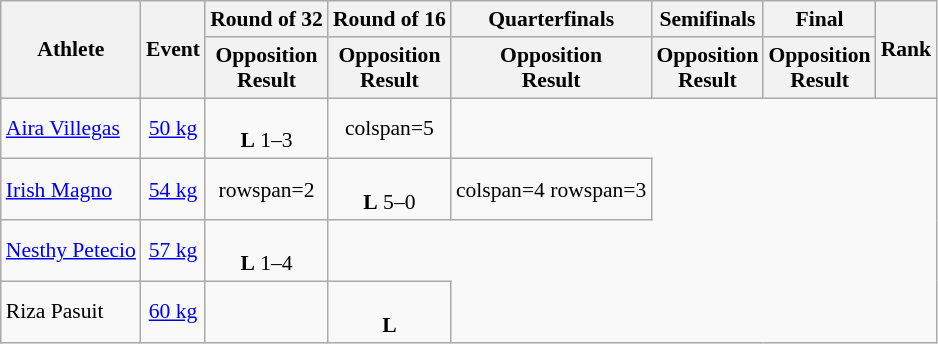<table class=wikitable style="font-size:90%">
<tr>
<th rowspan=2>Athlete</th>
<th rowspan=2>Event</th>
<th>Round of 32</th>
<th>Round of 16</th>
<th>Quarterfinals</th>
<th>Semifinals</th>
<th>Final</th>
<th rowspan=2>Rank</th>
</tr>
<tr>
<th>Opposition<br>Result</th>
<th>Opposition<br>Result</th>
<th>Opposition<br>Result</th>
<th>Opposition<br>Result</th>
<th>Opposition<br>Result</th>
</tr>
<tr align=center>
<td align=left><a href='#'>Aira Villegas</a></td>
<td><a href='#'>50 kg</a></td>
<td><br><strong>L</strong> 1–3</td>
<td>colspan=5 </td>
</tr>
<tr align=center>
<td align=left><a href='#'>Irish Magno</a></td>
<td><a href='#'>54 kg</a></td>
<td>rowspan=2 </td>
<td><br><strong>L</strong> 5–0</td>
<td>colspan=4 rowspan=3 </td>
</tr>
<tr align=center>
<td align=left><a href='#'>Nesthy Petecio</a></td>
<td><a href='#'>57 kg</a></td>
<td><br><strong>L</strong> 1–4</td>
</tr>
<tr align=center>
<td align=left>Riza Pasuit</td>
<td><a href='#'>60 kg</a></td>
<td></td>
<td><br><strong>L</strong> </td>
</tr>
</table>
